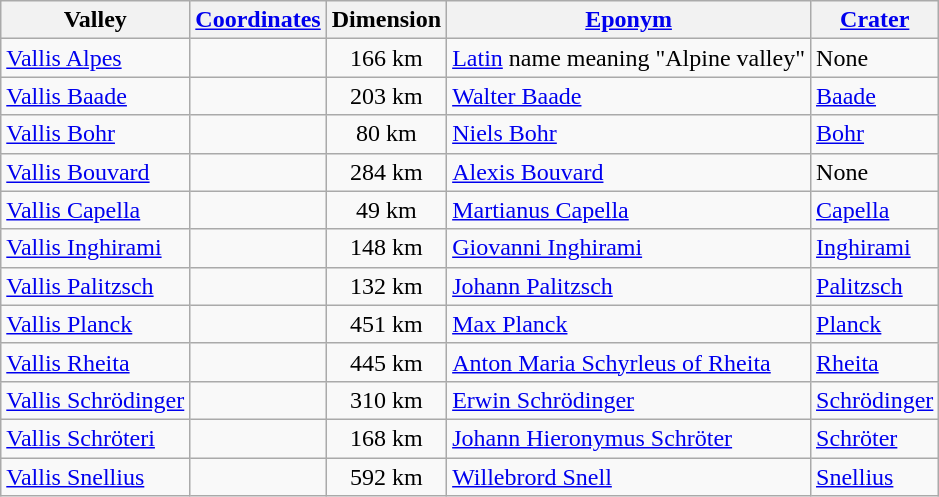<table class="wikitable">
<tr>
<th>Valley</th>
<th><a href='#'>Coordinates</a></th>
<th>Dimension</th>
<th><a href='#'>Eponym</a></th>
<th><a href='#'>Crater</a></th>
</tr>
<tr>
<td><a href='#'>Vallis Alpes</a></td>
<td align="center"></td>
<td align="center">166 km</td>
<td><a href='#'>Latin</a> name meaning "Alpine valley"</td>
<td>None</td>
</tr>
<tr>
<td><a href='#'>Vallis Baade</a></td>
<td align="center"></td>
<td align="center">203 km</td>
<td><a href='#'>Walter Baade</a></td>
<td><a href='#'>Baade</a></td>
</tr>
<tr>
<td><a href='#'>Vallis Bohr</a></td>
<td align="center"></td>
<td align="center">80 km</td>
<td><a href='#'>Niels Bohr</a></td>
<td><a href='#'>Bohr</a></td>
</tr>
<tr>
<td><a href='#'>Vallis Bouvard</a></td>
<td align="center"></td>
<td align="center">284 km</td>
<td><a href='#'>Alexis Bouvard</a></td>
<td>None</td>
</tr>
<tr>
<td><a href='#'>Vallis Capella</a></td>
<td align="center"></td>
<td align="center">49 km</td>
<td><a href='#'>Martianus Capella</a></td>
<td><a href='#'>Capella</a></td>
</tr>
<tr>
<td><a href='#'>Vallis Inghirami</a></td>
<td align="center"></td>
<td align="center">148 km</td>
<td><a href='#'>Giovanni Inghirami</a></td>
<td><a href='#'>Inghirami</a></td>
</tr>
<tr>
<td><a href='#'>Vallis Palitzsch</a></td>
<td align="center"></td>
<td align="center">132 km</td>
<td><a href='#'>Johann Palitzsch</a></td>
<td><a href='#'>Palitzsch</a></td>
</tr>
<tr>
<td><a href='#'>Vallis Planck</a></td>
<td align="center"></td>
<td align="center">451 km</td>
<td><a href='#'>Max Planck</a></td>
<td><a href='#'>Planck</a></td>
</tr>
<tr>
<td><a href='#'>Vallis Rheita</a></td>
<td align="center"></td>
<td align="center">445 km</td>
<td><a href='#'>Anton Maria Schyrleus of Rheita</a></td>
<td><a href='#'>Rheita</a></td>
</tr>
<tr>
<td><a href='#'>Vallis Schrödinger</a></td>
<td align="center"></td>
<td align="center">310 km</td>
<td><a href='#'>Erwin Schrödinger</a></td>
<td><a href='#'>Schrödinger</a></td>
</tr>
<tr>
<td><a href='#'>Vallis Schröteri</a></td>
<td align="center"></td>
<td align="center">168 km</td>
<td><a href='#'>Johann Hieronymus Schröter</a></td>
<td><a href='#'>Schröter</a></td>
</tr>
<tr>
<td><a href='#'>Vallis Snellius</a></td>
<td align="center"></td>
<td align="center">592 km</td>
<td><a href='#'>Willebrord Snell</a></td>
<td><a href='#'>Snellius</a></td>
</tr>
</table>
